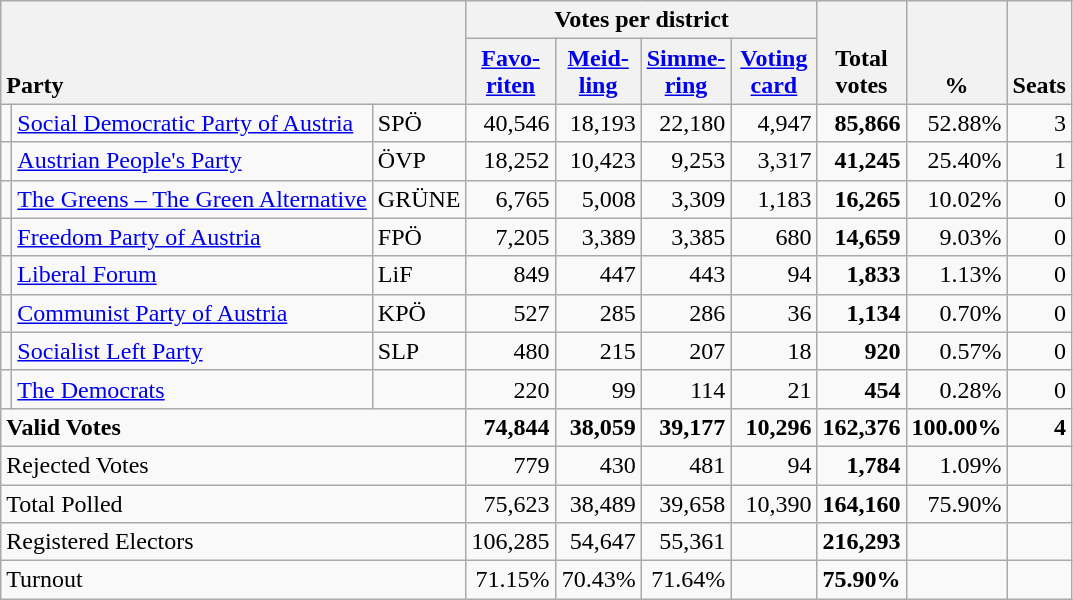<table class="wikitable" border="1" style="text-align:right;">
<tr>
<th style="text-align:left;" valign=bottom rowspan=2 colspan=3>Party</th>
<th colspan=4>Votes per district</th>
<th align=center valign=bottom rowspan=2 width="50">Total<br>votes</th>
<th align=center valign=bottom rowspan=2 width="50">%</th>
<th align=center valign=bottom rowspan=2>Seats</th>
</tr>
<tr>
<th align=center valign=bottom width="50"><a href='#'>Favo-<br>riten</a></th>
<th align=center valign=bottom width="50"><a href='#'>Meid-<br>ling</a></th>
<th align=center valign=bottom width="50"><a href='#'>Simme-<br>ring</a></th>
<th align=center valign=bottom width="50"><a href='#'>Voting<br>card</a></th>
</tr>
<tr>
<td></td>
<td align=left><a href='#'>Social Democratic Party of Austria</a></td>
<td align=left>SPÖ</td>
<td>40,546</td>
<td>18,193</td>
<td>22,180</td>
<td>4,947</td>
<td><strong>85,866</strong></td>
<td>52.88%</td>
<td>3</td>
</tr>
<tr>
<td></td>
<td align=left><a href='#'>Austrian People's Party</a></td>
<td align=left>ÖVP</td>
<td>18,252</td>
<td>10,423</td>
<td>9,253</td>
<td>3,317</td>
<td><strong>41,245</strong></td>
<td>25.40%</td>
<td>1</td>
</tr>
<tr>
<td></td>
<td align=left style="white-space: nowrap;"><a href='#'>The Greens – The Green Alternative</a></td>
<td align=left>GRÜNE</td>
<td>6,765</td>
<td>5,008</td>
<td>3,309</td>
<td>1,183</td>
<td><strong>16,265</strong></td>
<td>10.02%</td>
<td>0</td>
</tr>
<tr>
<td></td>
<td align=left><a href='#'>Freedom Party of Austria</a></td>
<td align=left>FPÖ</td>
<td>7,205</td>
<td>3,389</td>
<td>3,385</td>
<td>680</td>
<td><strong>14,659</strong></td>
<td>9.03%</td>
<td>0</td>
</tr>
<tr>
<td></td>
<td align=left><a href='#'>Liberal Forum</a></td>
<td align=left>LiF</td>
<td>849</td>
<td>447</td>
<td>443</td>
<td>94</td>
<td><strong>1,833</strong></td>
<td>1.13%</td>
<td>0</td>
</tr>
<tr>
<td></td>
<td align=left><a href='#'>Communist Party of Austria</a></td>
<td align=left>KPÖ</td>
<td>527</td>
<td>285</td>
<td>286</td>
<td>36</td>
<td><strong>1,134</strong></td>
<td>0.70%</td>
<td>0</td>
</tr>
<tr>
<td></td>
<td align=left><a href='#'>Socialist Left Party</a></td>
<td align=left>SLP</td>
<td>480</td>
<td>215</td>
<td>207</td>
<td>18</td>
<td><strong>920</strong></td>
<td>0.57%</td>
<td>0</td>
</tr>
<tr>
<td></td>
<td align=left><a href='#'>The Democrats</a></td>
<td align=left></td>
<td>220</td>
<td>99</td>
<td>114</td>
<td>21</td>
<td><strong>454</strong></td>
<td>0.28%</td>
<td>0</td>
</tr>
<tr style="font-weight:bold">
<td align=left colspan=3>Valid Votes</td>
<td>74,844</td>
<td>38,059</td>
<td>39,177</td>
<td>10,296</td>
<td>162,376</td>
<td>100.00%</td>
<td>4</td>
</tr>
<tr>
<td align=left colspan=3>Rejected Votes</td>
<td>779</td>
<td>430</td>
<td>481</td>
<td>94</td>
<td><strong>1,784</strong></td>
<td>1.09%</td>
<td></td>
</tr>
<tr>
<td align=left colspan=3>Total Polled</td>
<td>75,623</td>
<td>38,489</td>
<td>39,658</td>
<td>10,390</td>
<td><strong>164,160</strong></td>
<td>75.90%</td>
<td></td>
</tr>
<tr>
<td align=left colspan=3>Registered Electors</td>
<td>106,285</td>
<td>54,647</td>
<td>55,361</td>
<td></td>
<td><strong>216,293</strong></td>
<td></td>
<td></td>
</tr>
<tr>
<td align=left colspan=3>Turnout</td>
<td>71.15%</td>
<td>70.43%</td>
<td>71.64%</td>
<td></td>
<td><strong>75.90%</strong></td>
<td></td>
<td></td>
</tr>
</table>
